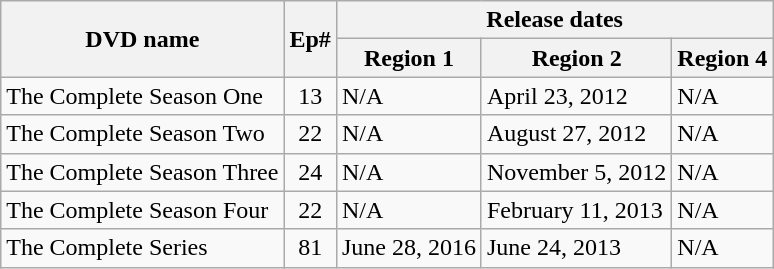<table class="wikitable">
<tr>
<th rowspan="2">DVD name</th>
<th rowspan="2">Ep#</th>
<th colspan="3">Release dates</th>
</tr>
<tr>
<th>Region 1</th>
<th>Region 2</th>
<th>Region 4</th>
</tr>
<tr>
<td>The Complete Season One</td>
<td style="text-align:center;">13</td>
<td>N/A</td>
<td>April 23, 2012</td>
<td>N/A</td>
</tr>
<tr>
<td>The Complete Season Two</td>
<td style="text-align:center;">22</td>
<td>N/A</td>
<td>August 27, 2012</td>
<td>N/A</td>
</tr>
<tr>
<td>The Complete Season Three</td>
<td style="text-align:center;">24</td>
<td>N/A</td>
<td>November 5, 2012</td>
<td>N/A</td>
</tr>
<tr>
<td>The Complete Season Four</td>
<td style="text-align:center;">22</td>
<td>N/A</td>
<td>February 11, 2013</td>
<td>N/A</td>
</tr>
<tr>
<td>The Complete Series</td>
<td style="text-align:center;">81</td>
<td>June 28, 2016</td>
<td>June 24, 2013</td>
<td>N/A</td>
</tr>
</table>
